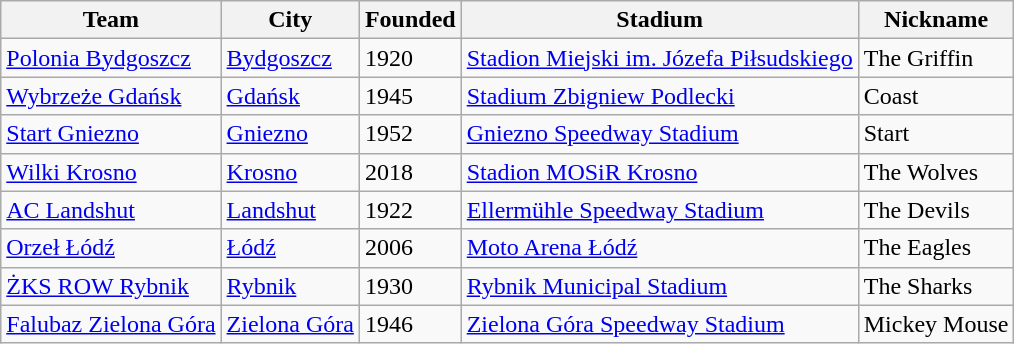<table class="wikitable sortable" style="font-size: 100%;">
<tr>
<th>Team</th>
<th>City</th>
<th>Founded</th>
<th>Stadium</th>
<th>Nickname</th>
</tr>
<tr>
<td><a href='#'>Polonia Bydgoszcz</a></td>
<td><a href='#'>Bydgoszcz</a></td>
<td>1920</td>
<td><a href='#'>Stadion Miejski im. Józefa Piłsudskiego</a></td>
<td>The Griffin</td>
</tr>
<tr>
<td><a href='#'>Wybrzeże Gdańsk</a></td>
<td><a href='#'>Gdańsk</a></td>
<td>1945</td>
<td><a href='#'>Stadium Zbigniew Podlecki</a></td>
<td>Coast</td>
</tr>
<tr>
<td><a href='#'>Start Gniezno</a></td>
<td><a href='#'>Gniezno</a></td>
<td>1952</td>
<td><a href='#'>Gniezno Speedway Stadium</a></td>
<td>Start</td>
</tr>
<tr>
<td><a href='#'>Wilki Krosno</a></td>
<td><a href='#'>Krosno</a></td>
<td>2018</td>
<td><a href='#'>Stadion MOSiR Krosno</a></td>
<td>The Wolves</td>
</tr>
<tr>
<td><a href='#'>AC Landshut</a></td>
<td><a href='#'>Landshut</a></td>
<td>1922</td>
<td><a href='#'>Ellermühle Speedway Stadium</a></td>
<td>The Devils</td>
</tr>
<tr>
<td><a href='#'>Orzeł Łódź</a></td>
<td><a href='#'>Łódź</a></td>
<td>2006</td>
<td><a href='#'>Moto Arena Łódź</a></td>
<td>The Eagles</td>
</tr>
<tr>
<td><a href='#'>ŻKS ROW Rybnik</a></td>
<td><a href='#'>Rybnik</a></td>
<td>1930</td>
<td><a href='#'>Rybnik Municipal Stadium</a></td>
<td>The Sharks</td>
</tr>
<tr>
<td><a href='#'>Falubaz Zielona Góra</a></td>
<td><a href='#'>Zielona Góra</a></td>
<td>1946</td>
<td><a href='#'>Zielona Góra Speedway Stadium</a></td>
<td>Mickey Mouse</td>
</tr>
</table>
